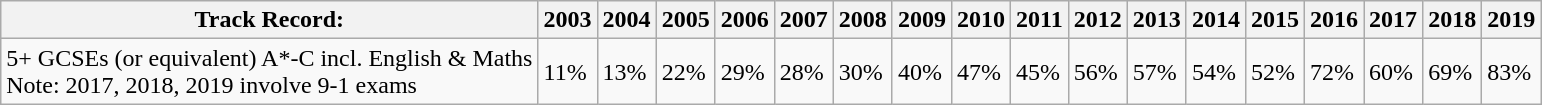<table class="wikitable">
<tr>
<th>Track Record:</th>
<th>2003</th>
<th>2004</th>
<th>2005</th>
<th>2006</th>
<th>2007</th>
<th>2008</th>
<th>2009</th>
<th>2010</th>
<th>2011</th>
<th>2012</th>
<th>2013</th>
<th>2014</th>
<th>2015</th>
<th>2016</th>
<th>2017</th>
<th>2018</th>
<th>2019</th>
</tr>
<tr>
<td>5+ GCSEs (or equivalent) A*-C incl. English & Maths<br>Note: 2017, 2018, 2019 involve 9-1 exams </td>
<td>11%</td>
<td>13%</td>
<td>22%</td>
<td>29%</td>
<td>28%</td>
<td>30%</td>
<td>40%</td>
<td>47%</td>
<td>45%</td>
<td>56%</td>
<td>57%</td>
<td>54%</td>
<td>52%</td>
<td>72%</td>
<td>60%</td>
<td>69%</td>
<td>83%</td>
</tr>
</table>
